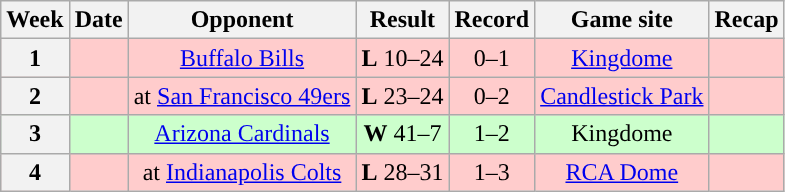<table class="wikitable" style="text-align:center">
<tr>
<th>Week</th>
<th>Date</th>
<th>Opponent</th>
<th>Result</th>
<th>Record</th>
<th>Game site</th>
<th>Recap</th>
</tr>
<tr style="background:#fcc">
<th>1</th>
<td></td>
<td><a href='#'>Buffalo Bills</a></td>
<td><strong>L</strong> 10–24</td>
<td>0–1</td>
<td><a href='#'>Kingdome</a></td>
<td></td>
</tr>
<tr style="background:#fcc">
<th>2</th>
<td></td>
<td>at <a href='#'>San Francisco 49ers</a></td>
<td><strong>L</strong> 23–24</td>
<td>0–2</td>
<td><a href='#'>Candlestick Park</a></td>
<td></td>
</tr>
<tr style="background:#cfc">
<th>3</th>
<td></td>
<td><a href='#'>Arizona Cardinals</a></td>
<td><strong>W</strong> 41–7</td>
<td>1–2</td>
<td>Kingdome</td>
<td></td>
</tr>
<tr style="background:#fcc">
<th>4</th>
<td></td>
<td>at <a href='#'>Indianapolis Colts</a></td>
<td><strong>L</strong> 28–31</td>
<td>1–3</td>
<td><a href='#'>RCA Dome</a></td>
<td></td>
</tr>
</table>
